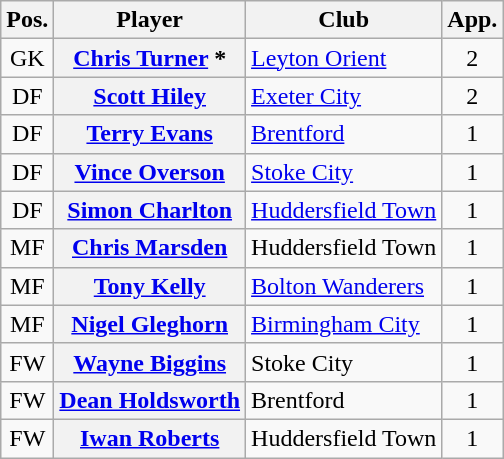<table class="wikitable plainrowheaders" style="text-align: left">
<tr>
<th scope=col>Pos.</th>
<th scope=col>Player</th>
<th scope=col>Club</th>
<th scope=col>App.</th>
</tr>
<tr>
<td style=text-align:center>GK</td>
<th scope=row><a href='#'>Chris Turner</a> *</th>
<td><a href='#'>Leyton Orient</a></td>
<td style=text-align:center>2</td>
</tr>
<tr>
<td style=text-align:center>DF</td>
<th scope=row><a href='#'>Scott Hiley</a></th>
<td><a href='#'>Exeter City</a></td>
<td style=text-align:center>2</td>
</tr>
<tr>
<td style=text-align:center>DF</td>
<th scope=row><a href='#'>Terry Evans</a></th>
<td><a href='#'>Brentford</a></td>
<td style=text-align:center>1</td>
</tr>
<tr>
<td style=text-align:center>DF</td>
<th scope=row><a href='#'>Vince Overson</a></th>
<td><a href='#'>Stoke City</a></td>
<td style=text-align:center>1</td>
</tr>
<tr>
<td style=text-align:center>DF</td>
<th scope=row><a href='#'>Simon Charlton</a></th>
<td><a href='#'>Huddersfield Town</a></td>
<td style=text-align:center>1</td>
</tr>
<tr>
<td style=text-align:center>MF</td>
<th scope=row><a href='#'>Chris Marsden</a></th>
<td>Huddersfield Town</td>
<td style=text-align:center>1</td>
</tr>
<tr>
<td style=text-align:center>MF</td>
<th scope=row><a href='#'>Tony Kelly</a></th>
<td><a href='#'>Bolton Wanderers</a></td>
<td style=text-align:center>1</td>
</tr>
<tr>
<td style=text-align:center>MF</td>
<th scope=row><a href='#'>Nigel Gleghorn</a></th>
<td><a href='#'>Birmingham City</a></td>
<td style=text-align:center>1</td>
</tr>
<tr>
<td style=text-align:center>FW</td>
<th scope=row><a href='#'>Wayne Biggins</a></th>
<td>Stoke City</td>
<td style=text-align:center>1</td>
</tr>
<tr>
<td style=text-align:center>FW</td>
<th scope=row><a href='#'>Dean Holdsworth</a></th>
<td>Brentford</td>
<td style=text-align:center>1</td>
</tr>
<tr>
<td style=text-align:center>FW</td>
<th scope=row><a href='#'>Iwan Roberts</a></th>
<td>Huddersfield Town</td>
<td style=text-align:center>1</td>
</tr>
</table>
